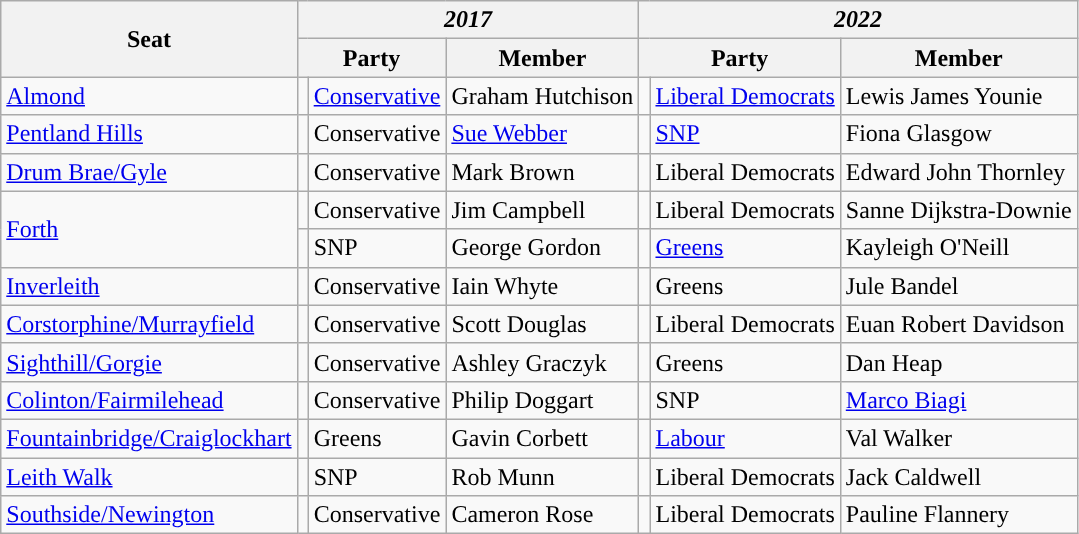<table class="wikitable">
<tr>
<th scope="col" rowspan="2" style="text-align:center">Seat</th>
<th scope="col" colspan="3" style="text-align:center"><em>2017</em></th>
<th scope="col" colspan="3" style="text-align:center"><em>2022</em></th>
</tr>
<tr>
<th colspan="2" style="text-align:center">Party</th>
<th style="text-align:center">Member</th>
<th colspan="2" style="text-align:center">Party</th>
<th style="text-align:center">Member</th>
</tr>
<tr>
<td scope="row"><a href='#'>Almond</a></td>
<td></td>
<td><a href='#'>Conservative</a></td>
<td>Graham Hutchison</td>
<td></td>
<td><a href='#'>Liberal Democrats</a></td>
<td>Lewis James Younie</td>
</tr>
<tr>
<td scope="row"><a href='#'>Pentland Hills</a></td>
<td></td>
<td>Conservative</td>
<td><a href='#'>Sue Webber</a></td>
<td></td>
<td><a href='#'>SNP</a></td>
<td>Fiona Glasgow</td>
</tr>
<tr>
<td scope="row"><a href='#'>Drum Brae/Gyle</a></td>
<td></td>
<td>Conservative</td>
<td>Mark Brown</td>
<td></td>
<td>Liberal Democrats</td>
<td>Edward John Thornley</td>
</tr>
<tr>
<td rowspan="2" scope="row"><a href='#'>Forth</a></td>
<td></td>
<td>Conservative</td>
<td>Jim Campbell</td>
<td></td>
<td>Liberal Democrats</td>
<td>Sanne Dijkstra-Downie</td>
</tr>
<tr>
<td></td>
<td>SNP</td>
<td>George Gordon</td>
<td></td>
<td><a href='#'>Greens</a></td>
<td>Kayleigh O'Neill</td>
</tr>
<tr>
<td scope="row"><a href='#'>Inverleith</a></td>
<td></td>
<td>Conservative</td>
<td>Iain Whyte</td>
<td></td>
<td>Greens</td>
<td>Jule Bandel</td>
</tr>
<tr>
<td scope="row"><a href='#'>Corstorphine/Murrayfield</a></td>
<td></td>
<td>Conservative</td>
<td>Scott Douglas</td>
<td></td>
<td>Liberal Democrats</td>
<td>Euan Robert Davidson</td>
</tr>
<tr>
<td scope="row"><a href='#'>Sighthill/Gorgie</a></td>
<td></td>
<td>Conservative</td>
<td>Ashley Graczyk</td>
<td></td>
<td>Greens</td>
<td>Dan Heap</td>
</tr>
<tr>
<td scope="row"><a href='#'>Colinton/Fairmilehead</a></td>
<td></td>
<td>Conservative</td>
<td>Philip Doggart</td>
<td></td>
<td>SNP</td>
<td><a href='#'>Marco Biagi</a></td>
</tr>
<tr>
<td scope="row"><a href='#'>Fountainbridge/Craiglockhart</a></td>
<td></td>
<td>Greens</td>
<td>Gavin Corbett</td>
<td></td>
<td><a href='#'>Labour</a></td>
<td>Val Walker</td>
</tr>
<tr>
<td scope="row"><a href='#'>Leith Walk</a></td>
<td></td>
<td>SNP</td>
<td>Rob Munn</td>
<td></td>
<td>Liberal Democrats</td>
<td>Jack Caldwell</td>
</tr>
<tr>
<td scope="row"><a href='#'>Southside/Newington</a></td>
<td></td>
<td>Conservative</td>
<td>Cameron Rose</td>
<td></td>
<td>Liberal Democrats</td>
<td>Pauline Flannery</td>
</tr>
</table>
